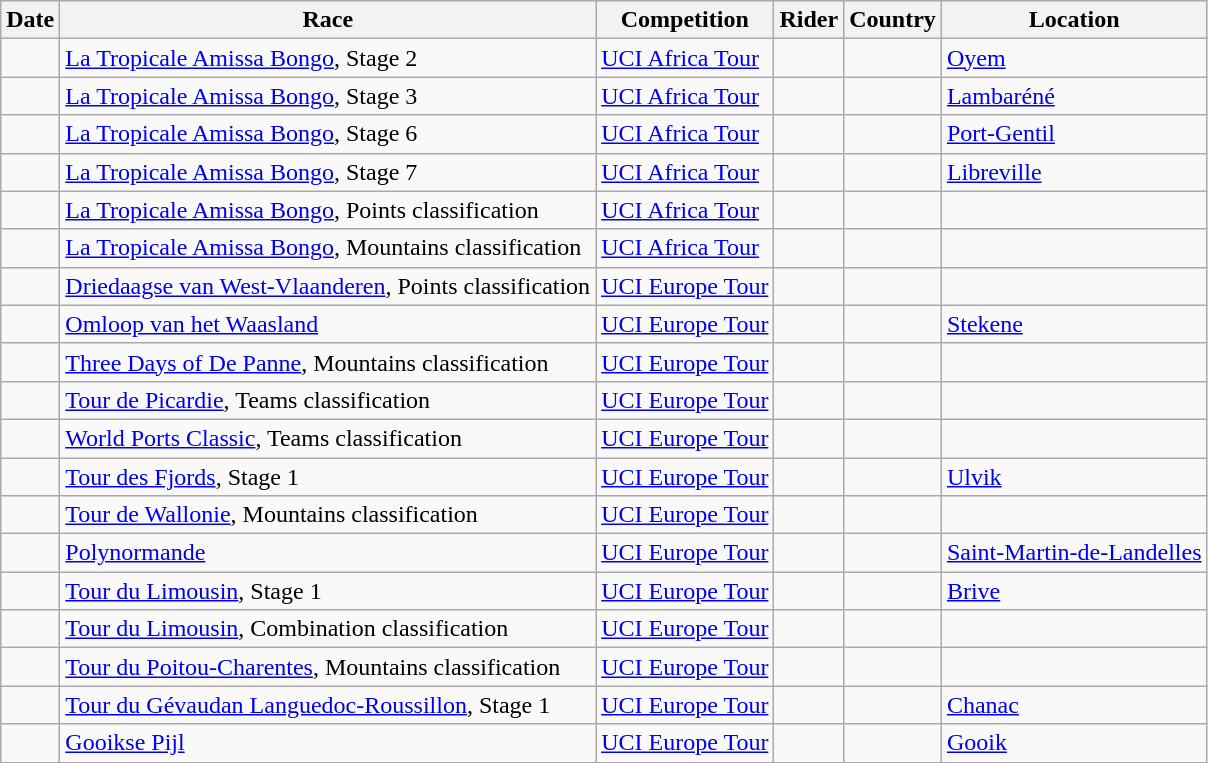<table class="wikitable sortable">
<tr>
<th>Date</th>
<th>Race</th>
<th>Competition</th>
<th>Rider</th>
<th>Country</th>
<th>Location</th>
</tr>
<tr>
<td></td>
<td><a href='#'>La Tropicale Amissa Bongo</a>, Stage 2</td>
<td><a href='#'>UCI Africa Tour</a></td>
<td></td>
<td></td>
<td><a href='#'>Oyem</a></td>
</tr>
<tr>
<td></td>
<td><a href='#'>La Tropicale Amissa Bongo</a>, Stage 3</td>
<td><a href='#'>UCI Africa Tour</a></td>
<td></td>
<td></td>
<td><a href='#'>Lambaréné</a></td>
</tr>
<tr>
<td></td>
<td><a href='#'>La Tropicale Amissa Bongo</a>, Stage 6</td>
<td><a href='#'>UCI Africa Tour</a></td>
<td></td>
<td></td>
<td><a href='#'>Port-Gentil</a></td>
</tr>
<tr>
<td></td>
<td><a href='#'>La Tropicale Amissa Bongo</a>, Stage 7</td>
<td><a href='#'>UCI Africa Tour</a></td>
<td></td>
<td></td>
<td><a href='#'>Libreville</a></td>
</tr>
<tr>
<td></td>
<td><a href='#'>La Tropicale Amissa Bongo</a>, Points classification</td>
<td><a href='#'>UCI Africa Tour</a></td>
<td></td>
<td></td>
<td></td>
</tr>
<tr>
<td></td>
<td><a href='#'>La Tropicale Amissa Bongo</a>, Mountains classification</td>
<td><a href='#'>UCI Africa Tour</a></td>
<td></td>
<td></td>
<td></td>
</tr>
<tr>
<td></td>
<td><a href='#'>Driedaagse van West-Vlaanderen</a>, Points classification</td>
<td><a href='#'>UCI Europe Tour</a></td>
<td></td>
<td></td>
<td></td>
</tr>
<tr>
<td></td>
<td><a href='#'>Omloop van het Waasland</a></td>
<td><a href='#'>UCI Europe Tour</a></td>
<td></td>
<td></td>
<td><a href='#'>Stekene</a></td>
</tr>
<tr>
<td></td>
<td><a href='#'>Three Days of De Panne</a>, Mountains classification</td>
<td><a href='#'>UCI Europe Tour</a></td>
<td></td>
<td></td>
<td></td>
</tr>
<tr>
<td></td>
<td><a href='#'>Tour de Picardie</a>, Teams classification</td>
<td><a href='#'>UCI Europe Tour</a></td>
<td align="center"></td>
<td></td>
<td></td>
</tr>
<tr>
<td></td>
<td><a href='#'>World Ports Classic</a>, Teams classification</td>
<td><a href='#'>UCI Europe Tour</a></td>
<td align="center"></td>
<td align="center"></td>
<td></td>
</tr>
<tr>
<td></td>
<td><a href='#'>Tour des Fjords</a>, Stage 1</td>
<td><a href='#'>UCI Europe Tour</a></td>
<td></td>
<td></td>
<td><a href='#'>Ulvik</a></td>
</tr>
<tr>
<td></td>
<td><a href='#'>Tour de Wallonie</a>, Mountains classification</td>
<td><a href='#'>UCI Europe Tour</a></td>
<td></td>
<td></td>
<td></td>
</tr>
<tr>
<td></td>
<td><a href='#'>Polynormande</a></td>
<td><a href='#'>UCI Europe Tour</a></td>
<td></td>
<td></td>
<td><a href='#'>Saint-Martin-de-Landelles</a></td>
</tr>
<tr>
<td></td>
<td><a href='#'>Tour du Limousin</a>, Stage 1</td>
<td><a href='#'>UCI Europe Tour</a></td>
<td></td>
<td></td>
<td><a href='#'>Brive</a></td>
</tr>
<tr>
<td></td>
<td><a href='#'>Tour du Limousin</a>, Combination classification</td>
<td><a href='#'>UCI Europe Tour</a></td>
<td></td>
<td></td>
<td></td>
</tr>
<tr>
<td></td>
<td><a href='#'>Tour du Poitou-Charentes</a>, Mountains classification</td>
<td><a href='#'>UCI Europe Tour</a></td>
<td></td>
<td></td>
<td></td>
</tr>
<tr>
<td></td>
<td><a href='#'>Tour du Gévaudan Languedoc-Roussillon</a>, Stage 1</td>
<td><a href='#'>UCI Europe Tour</a></td>
<td></td>
<td></td>
<td><a href='#'>Chanac</a></td>
</tr>
<tr>
<td></td>
<td><a href='#'>Gooikse Pijl</a></td>
<td><a href='#'>UCI Europe Tour</a></td>
<td></td>
<td></td>
<td><a href='#'>Gooik</a></td>
</tr>
</table>
